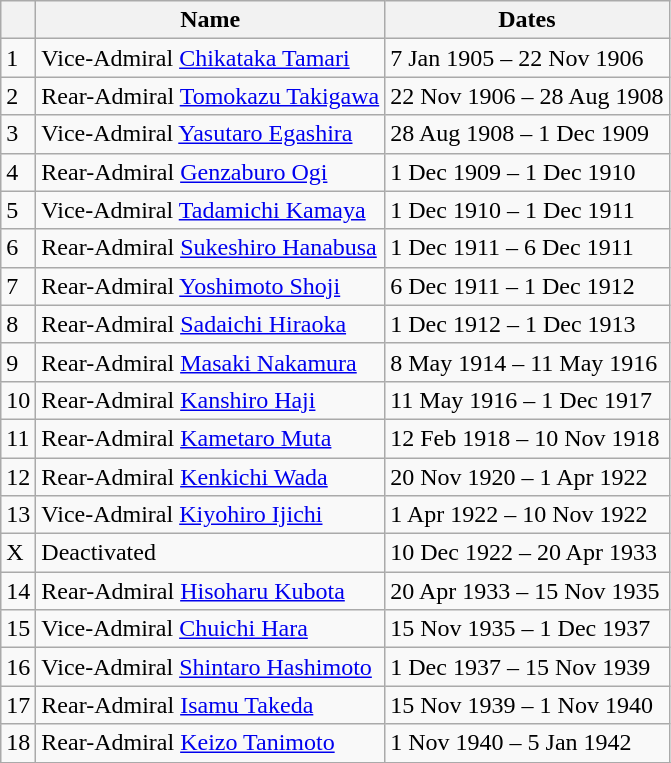<table class=wikitable>
<tr>
<th></th>
<th>Name</th>
<th>Dates</th>
</tr>
<tr>
<td>1</td>
<td>Vice-Admiral <a href='#'>Chikataka Tamari</a></td>
<td>7 Jan 1905 – 22 Nov 1906</td>
</tr>
<tr>
<td>2</td>
<td>Rear-Admiral <a href='#'>Tomokazu Takigawa</a></td>
<td>22 Nov 1906 – 28 Aug 1908</td>
</tr>
<tr>
<td>3</td>
<td>Vice-Admiral <a href='#'>Yasutaro Egashira</a></td>
<td>28 Aug 1908 – 1 Dec 1909</td>
</tr>
<tr>
<td>4</td>
<td>Rear-Admiral <a href='#'>Genzaburo Ogi</a></td>
<td>1 Dec 1909 – 1 Dec 1910</td>
</tr>
<tr>
<td>5</td>
<td>Vice-Admiral <a href='#'>Tadamichi Kamaya</a></td>
<td>1 Dec 1910 – 1 Dec 1911</td>
</tr>
<tr>
<td>6</td>
<td>Rear-Admiral <a href='#'>Sukeshiro Hanabusa</a></td>
<td>1 Dec 1911 – 6 Dec 1911</td>
</tr>
<tr>
<td>7</td>
<td>Rear-Admiral <a href='#'>Yoshimoto Shoji</a></td>
<td>6 Dec 1911 – 1 Dec 1912</td>
</tr>
<tr>
<td>8</td>
<td>Rear-Admiral <a href='#'>Sadaichi Hiraoka</a></td>
<td>1 Dec 1912 – 1 Dec 1913</td>
</tr>
<tr>
<td>9</td>
<td>Rear-Admiral <a href='#'>Masaki Nakamura</a></td>
<td>8 May 1914 – 11 May 1916</td>
</tr>
<tr>
<td>10</td>
<td>Rear-Admiral <a href='#'>Kanshiro Haji</a></td>
<td>11 May 1916 – 1 Dec 1917</td>
</tr>
<tr>
<td>11</td>
<td>Rear-Admiral <a href='#'>Kametaro Muta</a></td>
<td>12 Feb 1918 – 10 Nov 1918</td>
</tr>
<tr>
<td>12</td>
<td>Rear-Admiral <a href='#'>Kenkichi Wada</a></td>
<td>20 Nov 1920 – 1 Apr 1922</td>
</tr>
<tr>
<td>13</td>
<td>Vice-Admiral <a href='#'>Kiyohiro Ijichi</a></td>
<td>1 Apr 1922 – 10 Nov 1922</td>
</tr>
<tr>
<td>X</td>
<td>Deactivated</td>
<td>10 Dec 1922 – 20 Apr 1933</td>
</tr>
<tr>
<td>14</td>
<td>Rear-Admiral <a href='#'>Hisoharu Kubota</a></td>
<td>20 Apr 1933 – 15 Nov 1935</td>
</tr>
<tr>
<td>15</td>
<td>Vice-Admiral <a href='#'>Chuichi Hara</a></td>
<td>15 Nov 1935 – 1 Dec 1937</td>
</tr>
<tr>
<td>16</td>
<td>Vice-Admiral <a href='#'>Shintaro Hashimoto</a></td>
<td>1 Dec 1937 – 15 Nov 1939</td>
</tr>
<tr>
<td>17</td>
<td>Rear-Admiral <a href='#'>Isamu Takeda</a></td>
<td>15 Nov 1939 – 1 Nov 1940</td>
</tr>
<tr>
<td>18</td>
<td>Rear-Admiral <a href='#'>Keizo Tanimoto</a></td>
<td>1 Nov 1940 – 5 Jan 1942</td>
</tr>
<tr>
</tr>
</table>
